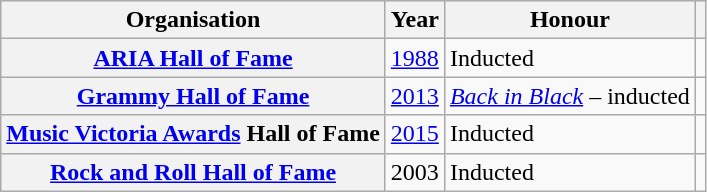<table class="wikitable sortable plainrowheaders">
<tr>
<th scope="col">Organisation</th>
<th scope="col">Year</th>
<th scope="col">Honour</th>
<th scope="col" class="unsortable"></th>
</tr>
<tr>
<th scope="row"><a href='#'>ARIA Hall of Fame</a></th>
<td><a href='#'>1988</a></td>
<td>Inducted</td>
<td style="text-align:center"></td>
</tr>
<tr>
<th scope="row"><a href='#'>Grammy Hall of Fame</a></th>
<td><a href='#'>2013</a></td>
<td><em><a href='#'>Back in Black</a></em> – inducted</td>
<td style="text-align:center"></td>
</tr>
<tr>
<th scope="row"><a href='#'>Music Victoria Awards</a> Hall of Fame</th>
<td><a href='#'>2015</a></td>
<td>Inducted</td>
<td style="text-align:center"></td>
</tr>
<tr>
<th scope="row"><a href='#'>Rock and Roll Hall of Fame</a></th>
<td>2003</td>
<td>Inducted</td>
<td style="text-align:center"></td>
</tr>
</table>
